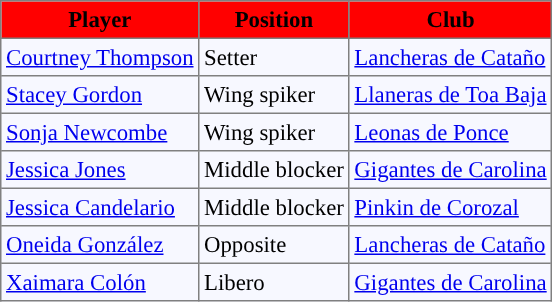<table bgcolor="#f7f8ff" cellpadding="3" cellspacing="0" border="1" style="font-size: 95%; border: gray solid 1px; border-collapse: collapse;">
<tr bgcolor="#ff0000">
<td align=center><strong>Player</strong></td>
<td align=center><strong>Position</strong></td>
<td align=center><strong>Club</strong></td>
</tr>
<tr align="left">
<td> <a href='#'>Courtney Thompson</a></td>
<td>Setter</td>
<td><a href='#'>Lancheras de Cataño</a></td>
</tr>
<tr align="left">
<td> <a href='#'>Stacey Gordon</a></td>
<td>Wing spiker</td>
<td><a href='#'>Llaneras de Toa Baja</a></td>
</tr>
<tr align="left">
<td> <a href='#'>Sonja Newcombe</a></td>
<td>Wing spiker</td>
<td><a href='#'>Leonas de Ponce</a></td>
</tr>
<tr align="left">
<td> <a href='#'>Jessica Jones</a></td>
<td>Middle blocker</td>
<td><a href='#'>Gigantes de Carolina</a></td>
</tr>
<tr align="left">
<td> <a href='#'>Jessica Candelario</a></td>
<td>Middle blocker</td>
<td><a href='#'>Pinkin de Corozal</a></td>
</tr>
<tr align="left">
<td> <a href='#'>Oneida González</a></td>
<td>Opposite</td>
<td><a href='#'>Lancheras de Cataño</a></td>
</tr>
<tr align="left">
<td> <a href='#'>Xaimara Colón</a></td>
<td>Libero</td>
<td><a href='#'>Gigantes de Carolina</a></td>
</tr>
</table>
